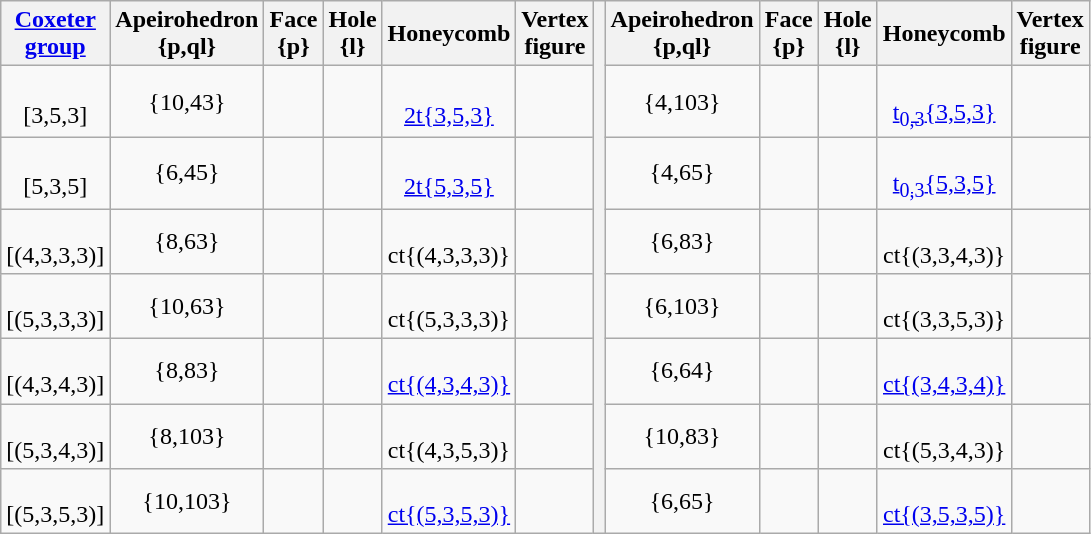<table class=wikitable>
<tr>
<th><a href='#'>Coxeter<br>group</a></th>
<th>Apeirohedron<br>{p,ql}</th>
<th>Face<br>{p}</th>
<th>Hole<br>{l}</th>
<th>Honeycomb</th>
<th>Vertex<br>figure</th>
<th rowspan=8></th>
<th>Apeirohedron<br>{p,ql}</th>
<th>Face<br>{p}</th>
<th>Hole<br>{l}</th>
<th>Honeycomb</th>
<th>Vertex<br>figure</th>
</tr>
<tr align=center>
<td><br>[3,5,3]</td>
<td>{10,43}</td>
<td></td>
<td></td>
<td><br><a href='#'>2t{3,5,3}</a></td>
<td></td>
<td>{4,103}</td>
<td></td>
<td></td>
<td><br><a href='#'>t<sub>0,3</sub>{3,5,3}</a></td>
<td></td>
</tr>
<tr align=center>
<td><br>[5,3,5]</td>
<td>{6,45}</td>
<td></td>
<td></td>
<td><br><a href='#'>2t{5,3,5}</a></td>
<td></td>
<td>{4,65}</td>
<td></td>
<td></td>
<td><br><a href='#'>t<sub>0,3</sub>{5,3,5}</a></td>
<td></td>
</tr>
<tr align=center>
<td><br>[(4,3,3,3)]</td>
<td>{8,63}</td>
<td></td>
<td></td>
<td><br>ct{(4,3,3,3)}</td>
<td></td>
<td>{6,83}</td>
<td></td>
<td></td>
<td><br>ct{(3,3,4,3)}</td>
<td></td>
</tr>
<tr align=center>
<td><br>[(5,3,3,3)]</td>
<td>{10,63}</td>
<td></td>
<td></td>
<td><br>ct{(5,3,3,3)}</td>
<td></td>
<td>{6,103}</td>
<td></td>
<td></td>
<td><br>ct{(3,3,5,3)}</td>
<td></td>
</tr>
<tr align=center>
<td><br>[(4,3,4,3)]</td>
<td>{8,83}</td>
<td></td>
<td></td>
<td><br><a href='#'>ct{(4,3,4,3)}</a></td>
<td></td>
<td>{6,64}</td>
<td></td>
<td></td>
<td><br><a href='#'>ct{(3,4,3,4)}</a></td>
<td></td>
</tr>
<tr align=center>
<td><br>[(5,3,4,3)]</td>
<td>{8,103}</td>
<td></td>
<td></td>
<td><br>ct{(4,3,5,3)}</td>
<td></td>
<td>{10,83}</td>
<td></td>
<td></td>
<td><br>ct{(5,3,4,3)}</td>
<td></td>
</tr>
<tr align=center>
<td><br>[(5,3,5,3)]</td>
<td>{10,103}</td>
<td></td>
<td></td>
<td><br><a href='#'>ct{(5,3,5,3)}</a></td>
<td></td>
<td>{6,65}</td>
<td></td>
<td></td>
<td><br><a href='#'>ct{(3,5,3,5)}</a></td>
<td></td>
</tr>
</table>
